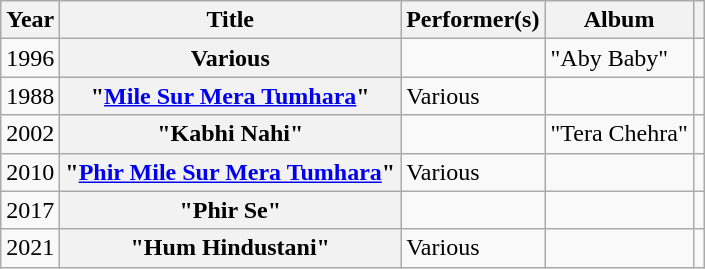<table class="wikitable plainrowheaders" style="text-align: left;">
<tr>
<th>Year</th>
<th>Title</th>
<th>Performer(s)</th>
<th>Album</th>
<th class="unsortable"></th>
</tr>
<tr>
<td>1996</td>
<th scope="row">Various</th>
<td></td>
<td>"Aby Baby"</td>
<td style="text-align: center;"></td>
</tr>
<tr>
<td>1988</td>
<th scope="row">"<a href='#'>Mile Sur Mera Tumhara</a>"</th>
<td>Various</td>
<td></td>
<td style="text-align: center;"></td>
</tr>
<tr>
<td>2002</td>
<th scope="row">"Kabhi Nahi"</th>
<td></td>
<td>"Tera Chehra"</td>
<td style="text-align: center;"></td>
</tr>
<tr>
<td>2010</td>
<th scope="row">"<a href='#'>Phir Mile Sur Mera Tumhara</a>"</th>
<td>Various</td>
<td></td>
<td style="text-align: center;"></td>
</tr>
<tr>
<td>2017</td>
<th scope="row">"Phir Se"</th>
<td></td>
<td></td>
<td style="text-align: center;"></td>
</tr>
<tr>
<td>2021</td>
<th scope="row">"Hum Hindustani"</th>
<td>Various</td>
<td></td>
<td style="text-align: center;"></td>
</tr>
</table>
